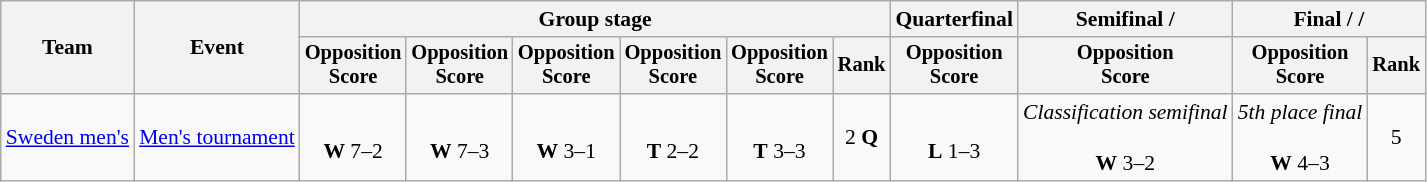<table class="wikitable" style="font-size:90%">
<tr>
<th rowspan=2>Team</th>
<th rowspan=2>Event</th>
<th colspan=6>Group stage</th>
<th>Quarterfinal</th>
<th>Semifinal / </th>
<th colspan=2>Final /  / </th>
</tr>
<tr style="font-size:95%">
<th>Opposition<br>Score</th>
<th>Opposition<br>Score</th>
<th>Opposition<br>Score</th>
<th>Opposition<br>Score</th>
<th>Opposition<br>Score</th>
<th>Rank</th>
<th>Opposition<br>Score</th>
<th>Opposition<br>Score</th>
<th>Opposition<br>Score</th>
<th>Rank</th>
</tr>
<tr align=center>
<td align=left><a href='#'>Sweden men's</a></td>
<td align=left><a href='#'>Men's tournament</a></td>
<td><br><strong>W</strong> 7–2</td>
<td><br><strong>W</strong> 7–3</td>
<td><br><strong>W</strong> 3–1</td>
<td><br><strong>T</strong> 2–2</td>
<td><br><strong>T</strong> 3–3</td>
<td>2 <strong>Q</strong></td>
<td><br><strong>L</strong> 1–3</td>
<td><em>Classification semifinal</em><br><br><strong>W</strong> 3–2</td>
<td><em>5th place final</em><br><br><strong>W</strong> 4–3</td>
<td>5</td>
</tr>
</table>
